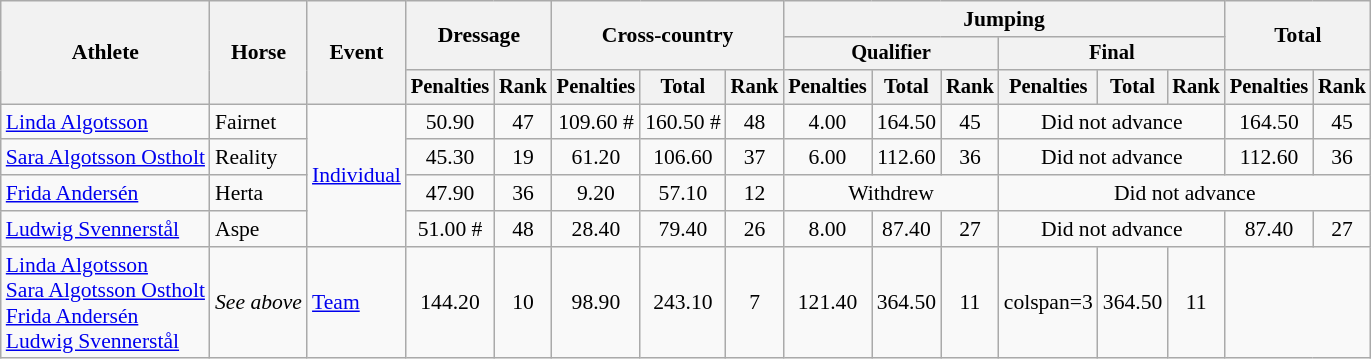<table class=wikitable style="font-size:90%">
<tr>
<th rowspan="3">Athlete</th>
<th rowspan="3">Horse</th>
<th rowspan="3">Event</th>
<th colspan="2" rowspan="2">Dressage</th>
<th colspan="3" rowspan="2">Cross-country</th>
<th colspan="6">Jumping</th>
<th colspan="2" rowspan="2">Total</th>
</tr>
<tr style="font-size:95%">
<th colspan="3">Qualifier</th>
<th colspan="3">Final</th>
</tr>
<tr style="font-size:95%">
<th>Penalties</th>
<th>Rank</th>
<th>Penalties</th>
<th>Total</th>
<th>Rank</th>
<th>Penalties</th>
<th>Total</th>
<th>Rank</th>
<th>Penalties</th>
<th>Total</th>
<th>Rank</th>
<th>Penalties</th>
<th>Rank</th>
</tr>
<tr align=center>
<td align=left><a href='#'>Linda Algotsson</a></td>
<td align=left>Fairnet</td>
<td style="text-align:left;" rowspan="4"><a href='#'>Individual</a></td>
<td>50.90</td>
<td>47</td>
<td>109.60 #</td>
<td>160.50 #</td>
<td>48</td>
<td>4.00</td>
<td>164.50</td>
<td>45</td>
<td colspan=3>Did not advance</td>
<td>164.50</td>
<td>45</td>
</tr>
<tr align=center>
<td align=left><a href='#'>Sara Algotsson Ostholt</a></td>
<td align=left>Reality</td>
<td>45.30</td>
<td>19</td>
<td>61.20</td>
<td>106.60</td>
<td>37</td>
<td>6.00</td>
<td>112.60</td>
<td>36</td>
<td colspan=3>Did not advance</td>
<td>112.60</td>
<td>36</td>
</tr>
<tr align=center>
<td align=left><a href='#'>Frida Andersén</a></td>
<td align=left>Herta</td>
<td>47.90</td>
<td>36</td>
<td>9.20</td>
<td>57.10</td>
<td>12</td>
<td colspan=3>Withdrew</td>
<td colspan=5>Did not advance</td>
</tr>
<tr align=center>
<td align=left><a href='#'>Ludwig Svennerstål</a></td>
<td align=left>Aspe</td>
<td>51.00 #</td>
<td>48</td>
<td>28.40</td>
<td>79.40</td>
<td>26</td>
<td>8.00</td>
<td>87.40</td>
<td>27</td>
<td colspan=3>Did not advance</td>
<td>87.40</td>
<td>27</td>
</tr>
<tr align=center>
<td align=left><a href='#'>Linda Algotsson</a><br><a href='#'>Sara Algotsson Ostholt</a><br><a href='#'>Frida Andersén</a><br><a href='#'>Ludwig Svennerstål</a></td>
<td align=left><em>See above</em></td>
<td align=left><a href='#'>Team</a></td>
<td>144.20</td>
<td>10</td>
<td>98.90</td>
<td>243.10</td>
<td>7</td>
<td>121.40</td>
<td>364.50</td>
<td>11</td>
<td>colspan=3 </td>
<td>364.50</td>
<td>11</td>
</tr>
</table>
